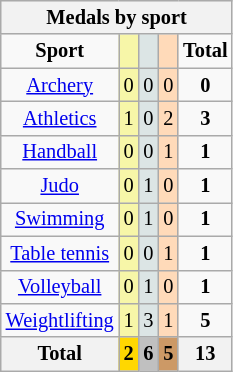<table class="wikitable" style="font-size:85%">
<tr style="background:#efefef;">
<th colspan=7><strong>Medals by sport</strong></th>
</tr>
<tr align=center>
<td><strong>Sport</strong></td>
<td bgcolor=#f7f6a8></td>
<td bgcolor=#dce5e5></td>
<td bgcolor=#ffdab9></td>
<td><strong>Total</strong></td>
</tr>
<tr align=center>
<td><a href='#'>Archery</a></td>
<td style="background:#F7F6A8;">0</td>
<td style="background:#DCE5E5;">0</td>
<td style="background:#FFDAB9;">0</td>
<td><strong>0</strong></td>
</tr>
<tr align=center>
<td><a href='#'>Athletics</a></td>
<td style="background:#F7F6A8;">1</td>
<td style="background:#DCE5E5;">0</td>
<td style="background:#FFDAB9;">2</td>
<td><strong>3</strong></td>
</tr>
<tr align=center>
<td><a href='#'>Handball</a></td>
<td style="background:#F7F6A8;">0</td>
<td style="background:#DCE5E5;">0</td>
<td style="background:#FFDAB9;">1</td>
<td><strong>1</strong></td>
</tr>
<tr align=center>
<td><a href='#'>Judo</a></td>
<td style="background:#F7F6A8;">0</td>
<td style="background:#DCE5E5;">1</td>
<td style="background:#FFDAB9;">0</td>
<td><strong>1</strong></td>
</tr>
<tr align=center>
<td><a href='#'>Swimming</a></td>
<td style="background:#F7F6A8;">0</td>
<td style="background:#DCE5E5;">1</td>
<td style="background:#FFDAB9;">0</td>
<td><strong>1</strong></td>
</tr>
<tr align=center>
<td><a href='#'>Table tennis</a></td>
<td style="background:#F7F6A8;">0</td>
<td style="background:#DCE5E5;">0</td>
<td style="background:#FFDAB9;">1</td>
<td><strong>1</strong></td>
</tr>
<tr align=center>
<td><a href='#'>Volleyball</a></td>
<td style="background:#F7F6A8;">0</td>
<td style="background:#DCE5E5;">1</td>
<td style="background:#FFDAB9;">0</td>
<td><strong>1</strong></td>
</tr>
<tr align=center>
<td><a href='#'>Weightlifting</a></td>
<td style="background:#F7F6A8;">1</td>
<td style="background:#DCE5E5;">3</td>
<td style="background:#FFDAB9;">1</td>
<td><strong>5</strong></td>
</tr>
<tr align=center>
<th><strong>Total</strong></th>
<th style="background:gold;"><strong>2</strong></th>
<th style="background:silver;"><strong>6</strong></th>
<th style="background:#c96;"><strong>5</strong></th>
<th><strong>13</strong></th>
</tr>
</table>
